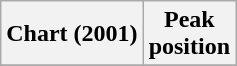<table class="wikitable sortable">
<tr>
<th>Chart (2001)</th>
<th>Peak<br>position</th>
</tr>
<tr>
</tr>
</table>
